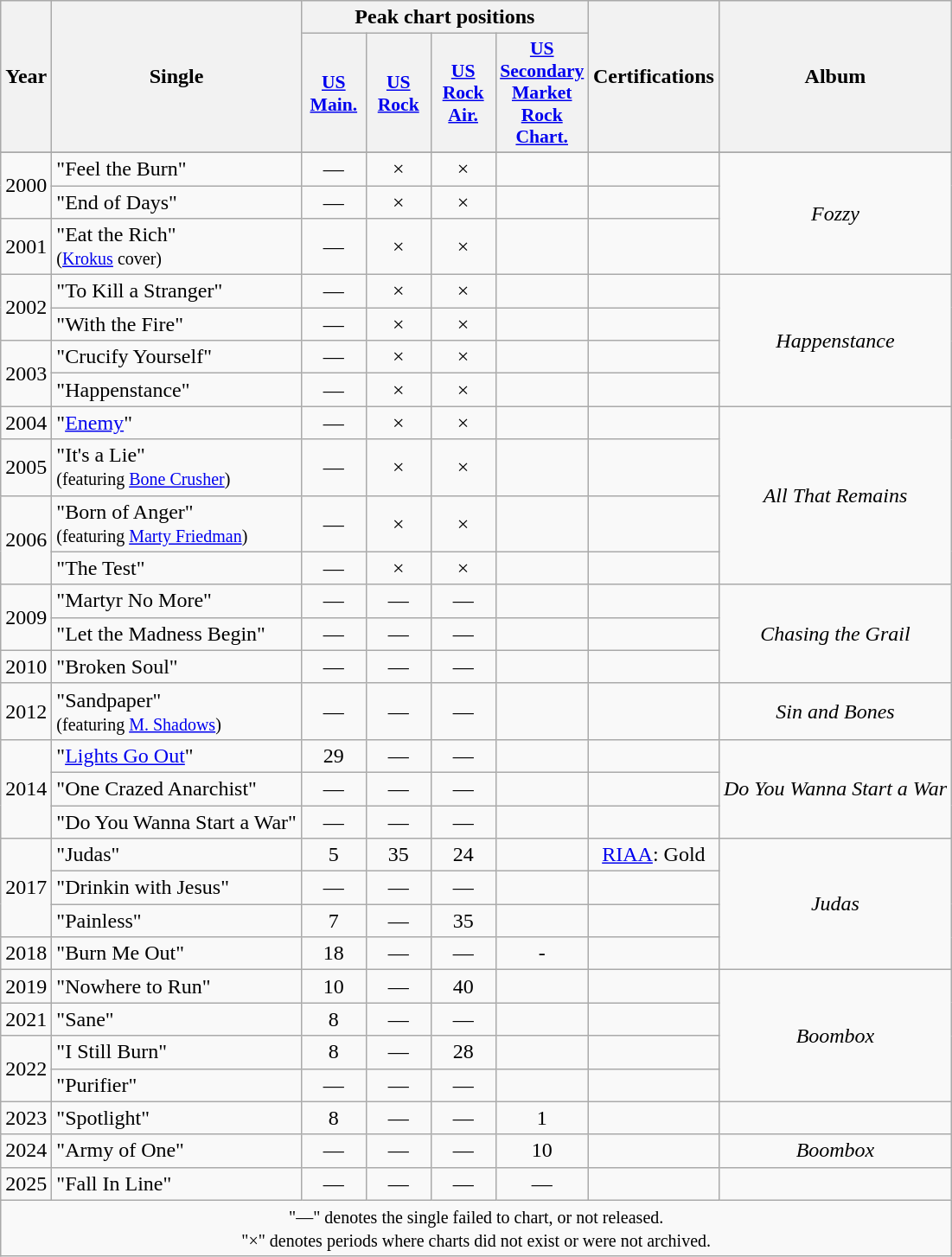<table class="wikitable">
<tr>
<th rowspan="2">Year</th>
<th rowspan="2">Single</th>
<th colspan="4">Peak chart positions</th>
<th rowspan="2">Certifications</th>
<th rowspan="2">Album</th>
</tr>
<tr>
<th scope="col" style="width:3em;font-size:90%;"><a href='#'>US Main.</a><br></th>
<th scope="col" style="width:3em;font-size:90%;"><a href='#'>US Rock</a><br></th>
<th scope="col" style="width:3em;font-size:90%;"><a href='#'>US Rock Air.</a><br></th>
<th scope="col" style="width:3em;font-size:90%;"><a href='#'>US Secondary Market Rock Chart.</a><br></th>
</tr>
<tr>
</tr>
<tr>
<td rowspan=2>2000</td>
<td>"Feel the Burn"</td>
<td style="text-align:center;">—</td>
<td style="text-align:center;">×</td>
<td style="text-align:center;">×</td>
<td style="text-align:center;"></td>
<td style="text-align:center;"></td>
<td style="text-align:center;" rowspan=3><em>Fozzy</em></td>
</tr>
<tr>
<td>"End of Days"</td>
<td style="text-align:center;">—</td>
<td style="text-align:center;">×</td>
<td style="text-align:center;">×</td>
<td style="text-align:center;"></td>
<td style="text-align:center;"></td>
</tr>
<tr>
<td>2001</td>
<td>"Eat the Rich" <br><small>(<a href='#'>Krokus</a> cover)</small></td>
<td style="text-align:center;">—</td>
<td style="text-align:center;">×</td>
<td style="text-align:center;">×</td>
<td style="text-align:center;"></td>
<td style="text-align:center;"></td>
</tr>
<tr>
<td rowspan=2>2002</td>
<td>"To Kill a Stranger"</td>
<td style="text-align:center;">—</td>
<td style="text-align:center;">×</td>
<td style="text-align:center;">×</td>
<td style="text-align:center;"></td>
<td style="text-align:center;"></td>
<td style="text-align:center;" rowspan=4><em>Happenstance </em></td>
</tr>
<tr>
<td>"With the Fire"</td>
<td style="text-align:center;">—</td>
<td style="text-align:center;">×</td>
<td style="text-align:center;">×</td>
<td style="text-align:center;"></td>
<td style="text-align:center;"></td>
</tr>
<tr>
<td rowspan=2>2003</td>
<td>"Crucify Yourself"</td>
<td style="text-align:center;">—</td>
<td style="text-align:center;">×</td>
<td style="text-align:center;">×</td>
<td style="text-align:center;"></td>
<td style="text-align:center;"></td>
</tr>
<tr>
<td>"Happenstance"</td>
<td style="text-align:center;">—</td>
<td style="text-align:center;">×</td>
<td style="text-align:center;">×</td>
<td style="text-align:center;"></td>
<td style="text-align:center;"></td>
</tr>
<tr>
<td>2004</td>
<td>"<a href='#'>Enemy</a>"</td>
<td style="text-align:center;">—</td>
<td style="text-align:center;">×</td>
<td style="text-align:center;">×</td>
<td style="text-align:center;"></td>
<td style="text-align:center;"></td>
<td style="text-align:center;" rowspan=4><em>All That Remains </em></td>
</tr>
<tr>
<td>2005</td>
<td>"It's a Lie" <br><small>(featuring  <a href='#'>Bone Crusher</a>)</small></td>
<td style="text-align:center;">—</td>
<td style="text-align:center;">×</td>
<td style="text-align:center;">×</td>
<td style="text-align:center;"></td>
<td style="text-align:center;"></td>
</tr>
<tr>
<td rowspan=2>2006</td>
<td>"Born of Anger" <br><small>(featuring  <a href='#'>Marty Friedman</a>)</small></td>
<td style="text-align:center;">—</td>
<td style="text-align:center;">×</td>
<td style="text-align:center;">×</td>
<td style="text-align:center;"></td>
<td style="text-align:center;"></td>
</tr>
<tr>
<td>"The Test"</td>
<td style="text-align:center;">—</td>
<td style="text-align:center;">×</td>
<td style="text-align:center;">×</td>
<td style="text-align:center;"></td>
<td style="text-align:center;"></td>
</tr>
<tr>
<td rowspan=2>2009</td>
<td>"Martyr No More"</td>
<td style="text-align:center;">—</td>
<td style="text-align:center;">—</td>
<td style="text-align:center;">—</td>
<td style="text-align:center;"></td>
<td style="text-align:center;"></td>
<td style="text-align:center;" rowspan=3><em>Chasing the Grail </em></td>
</tr>
<tr>
<td>"Let the Madness Begin"</td>
<td style="text-align:center;">—</td>
<td style="text-align:center;">—</td>
<td style="text-align:center;">—</td>
<td style="text-align:center;"></td>
<td style="text-align:center;"></td>
</tr>
<tr>
<td>2010</td>
<td>"Broken Soul"</td>
<td style="text-align:center;">—</td>
<td style="text-align:center;">—</td>
<td style="text-align:center;">—</td>
<td style="text-align:center;"></td>
<td style="text-align:center;"></td>
</tr>
<tr>
<td rowspan=1>2012</td>
<td>"Sandpaper" <br><small>(featuring  <a href='#'>M. Shadows</a>)</small></td>
<td style="text-align:center;">—</td>
<td style="text-align:center;">—</td>
<td style="text-align:center;">—</td>
<td style="text-align:center;"></td>
<td style="text-align:center;"></td>
<td style="text-align:center;" rowspan=1><em>Sin and Bones </em></td>
</tr>
<tr>
<td rowspan=3>2014</td>
<td>"<a href='#'>Lights Go Out</a>"</td>
<td style="text-align:center;">29</td>
<td style="text-align:center;">—</td>
<td style="text-align:center;">—</td>
<td style="text-align:center;"></td>
<td style="text-align:center;"></td>
<td style="text-align:center;" rowspan=3><em>Do You Wanna Start a War </em></td>
</tr>
<tr>
<td>"One Crazed Anarchist"</td>
<td style="text-align:center;">—</td>
<td style="text-align:center;">—</td>
<td style="text-align:center;">—</td>
<td style="text-align:center;"></td>
<td style="text-align:center;"></td>
</tr>
<tr>
<td>"Do You Wanna Start a War"</td>
<td style="text-align:center;">—</td>
<td style="text-align:center;">—</td>
<td style="text-align:center;">—</td>
<td style="text-align:center;"></td>
<td style="text-align:center;"></td>
</tr>
<tr>
<td rowspan=3>2017</td>
<td>"Judas"</td>
<td style="text-align:center;">5</td>
<td style="text-align:center;">35</td>
<td style="text-align:center;">24</td>
<td style="text-align:center;"></td>
<td style="text-align:center;"><a href='#'>RIAA</a>: Gold</td>
<td rowspan="4" style="text-align:center;"><em>Judas</em></td>
</tr>
<tr>
<td>"Drinkin with Jesus"</td>
<td style="text-align:center;">—</td>
<td style="text-align:center;">—</td>
<td style="text-align:center;">—</td>
<td style="text-align:center;"></td>
</tr>
<tr>
<td>"Painless"</td>
<td style="text-align:center;">7</td>
<td style="text-align:center;">—</td>
<td style="text-align:center;">35</td>
<td style="text-align:center;"></td>
<td style="text-align:center;"></td>
</tr>
<tr>
<td>2018</td>
<td>"Burn Me Out"</td>
<td style="text-align:center;">18</td>
<td style="text-align:center;">—</td>
<td style="text-align:center;">—</td>
<td style="text-align:center;">-</td>
<td></td>
</tr>
<tr>
<td>2019</td>
<td>"Nowhere to Run"</td>
<td style="text-align:center;">10</td>
<td style="text-align:center;">—</td>
<td style="text-align:center;">40</td>
<td style="text-align:center;"></td>
<td></td>
<td style="text-align:center;" rowspan="4"><em>Boombox</em></td>
</tr>
<tr>
<td>2021</td>
<td>"Sane"</td>
<td style="text-align:center;">8</td>
<td style="text-align:center;">—</td>
<td style="text-align:center;">—</td>
<td style="text-align:center;"></td>
<td></td>
</tr>
<tr>
<td rowspan=2>2022</td>
<td>"I Still Burn"</td>
<td style="text-align:center;">8</td>
<td style="text-align:center;">—</td>
<td style="text-align:center;">28</td>
<td style="text-align:center;"></td>
<td></td>
</tr>
<tr>
<td>"Purifier"</td>
<td style="text-align:center;">—</td>
<td style="text-align:center;">—</td>
<td style="text-align:center;">—</td>
<td style="text-align:center;"></td>
<td></td>
</tr>
<tr>
<td>2023</td>
<td>"Spotlight"</td>
<td style="text-align:center;">8</td>
<td style="text-align:center;">—</td>
<td style="text-align:center;">—</td>
<td style="text-align:center;">1</td>
<td></td>
</tr>
<tr>
<td>2024</td>
<td>"Army of One"</td>
<td style="text-align:center;">—</td>
<td style="text-align:center;">—</td>
<td style="text-align:center;">—</td>
<td style="text-align:center;">10</td>
<td></td>
<td style="text-align:center;"><em>Boombox</em></td>
</tr>
<tr>
<td>2025</td>
<td>"Fall In Line"</td>
<td style="text-align:center;">—</td>
<td style="text-align:center;">—</td>
<td style="text-align:center;">—</td>
<td style="text-align:center;">—</td>
<td></td>
</tr>
<tr>
<td colspan="15" align="center"><small>"—" denotes the single failed to chart, or not released.</small><br><small>"×" denotes periods where charts did not exist or were not archived.</small></td>
</tr>
</table>
